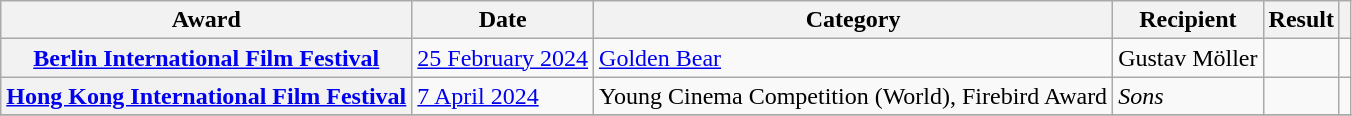<table class="wikitable sortable plainrowheaders">
<tr>
<th>Award</th>
<th>Date</th>
<th>Category</th>
<th>Recipient</th>
<th>Result</th>
<th></th>
</tr>
<tr>
<th scope="row"><a href='#'>Berlin International Film Festival</a></th>
<td><a href='#'>25 February 2024</a></td>
<td><a href='#'>Golden Bear</a></td>
<td>Gustav Möller</td>
<td></td>
<td align="center" rowspan="1"></td>
</tr>
<tr>
<th scope="row"><a href='#'>Hong Kong International Film Festival</a></th>
<td><a href='#'>7 April 2024</a></td>
<td>Young Cinema Competition (World), Firebird Award</td>
<td><em>Sons</em></td>
<td></td>
<td align="center" rowspan="1"></td>
</tr>
<tr>
</tr>
</table>
